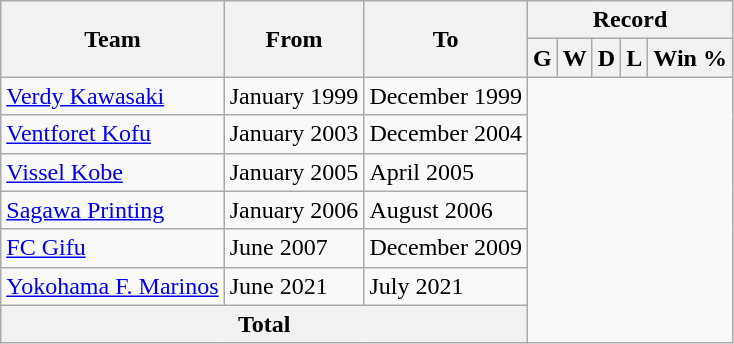<table class="wikitable" style="text-align: center">
<tr>
<th rowspan=2>Team</th>
<th rowspan=2>From</th>
<th rowspan=2>To</th>
<th colspan=5>Record</th>
</tr>
<tr>
<th>G</th>
<th>W</th>
<th>D</th>
<th>L</th>
<th>Win %</th>
</tr>
<tr>
<td align=left><a href='#'>Verdy Kawasaki</a></td>
<td align=left>January 1999</td>
<td align=left>December 1999<br></td>
</tr>
<tr>
<td align=left><a href='#'>Ventforet Kofu</a></td>
<td align=left>January 2003</td>
<td align=left>December 2004<br></td>
</tr>
<tr>
<td align=left><a href='#'>Vissel Kobe</a></td>
<td align=left>January 2005</td>
<td align=left>April 2005<br></td>
</tr>
<tr>
<td align=left><a href='#'>Sagawa Printing</a></td>
<td align=left>January 2006</td>
<td align=left>August 2006<br></td>
</tr>
<tr>
<td align=left><a href='#'>FC Gifu</a></td>
<td align=left>June 2007</td>
<td align=left>December 2009<br></td>
</tr>
<tr>
<td align=left><a href='#'>Yokohama F. Marinos</a></td>
<td align=left>June 2021</td>
<td align=left>July 2021<br></td>
</tr>
<tr>
<th colspan=3>Total<br></th>
</tr>
</table>
